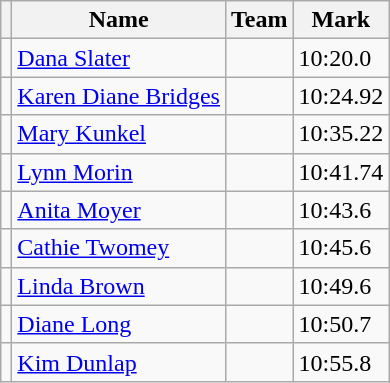<table class=wikitable>
<tr>
<th></th>
<th>Name</th>
<th>Team</th>
<th>Mark</th>
</tr>
<tr>
<td></td>
<td><a href='#'>Dana Slater</a></td>
<td></td>
<td>10:20.0</td>
</tr>
<tr>
<td></td>
<td><a href='#'>Karen Diane Bridges</a></td>
<td></td>
<td>10:24.92</td>
</tr>
<tr>
<td></td>
<td><a href='#'>Mary Kunkel</a></td>
<td></td>
<td>10:35.22</td>
</tr>
<tr>
<td></td>
<td><a href='#'>Lynn Morin</a></td>
<td></td>
<td>10:41.74</td>
</tr>
<tr>
<td></td>
<td><a href='#'>Anita Moyer</a></td>
<td></td>
<td>10:43.6</td>
</tr>
<tr>
<td></td>
<td><a href='#'>Cathie Twomey</a></td>
<td></td>
<td>10:45.6</td>
</tr>
<tr>
<td></td>
<td><a href='#'>Linda Brown</a></td>
<td></td>
<td>10:49.6</td>
</tr>
<tr>
<td></td>
<td><a href='#'>Diane Long</a></td>
<td></td>
<td>10:50.7</td>
</tr>
<tr>
<td></td>
<td><a href='#'>Kim Dunlap</a></td>
<td></td>
<td>10:55.8</td>
</tr>
</table>
